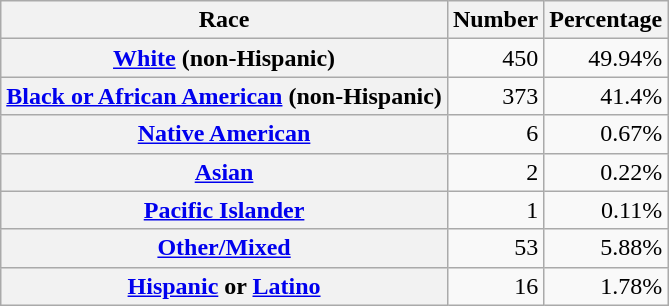<table class="wikitable" style="text-align:right">
<tr>
<th scope="col">Race</th>
<th scope="col">Number</th>
<th scope="col">Percentage</th>
</tr>
<tr>
<th scope="row"><a href='#'>White</a> (non-Hispanic)</th>
<td>450</td>
<td>49.94%</td>
</tr>
<tr>
<th scope="row"><a href='#'>Black or African American</a> (non-Hispanic)</th>
<td>373</td>
<td>41.4%</td>
</tr>
<tr>
<th scope="row"><a href='#'>Native American</a></th>
<td>6</td>
<td>0.67%</td>
</tr>
<tr>
<th scope="row"><a href='#'>Asian</a></th>
<td>2</td>
<td>0.22%</td>
</tr>
<tr>
<th scope="row"><a href='#'>Pacific Islander</a></th>
<td>1</td>
<td>0.11%</td>
</tr>
<tr>
<th scope="row"><a href='#'>Other/Mixed</a></th>
<td>53</td>
<td>5.88%</td>
</tr>
<tr>
<th scope="row"><a href='#'>Hispanic</a> or <a href='#'>Latino</a></th>
<td>16</td>
<td>1.78%</td>
</tr>
</table>
